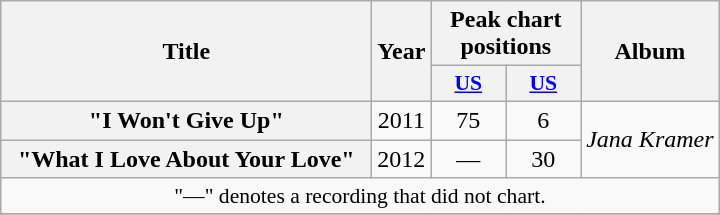<table class="wikitable plainrowheaders" style="text-align:center;">
<tr>
<th scope="col" rowspan="2" style="width:15em;">Title</th>
<th scope="col" rowspan="2" style="width:1em;">Year</th>
<th scope="col" colspan="2">Peak chart positions</th>
<th scope="col" rowspan="2">Album</th>
</tr>
<tr>
<th scope="col" style="width:3em;font-size:90%;"><a href='#'>US</a><br></th>
<th scope="col" style="width:3em;font-size:90%;"><a href='#'>US </a><br></th>
</tr>
<tr>
<th scope="row">"I Won't Give Up"</th>
<td>2011</td>
<td>75</td>
<td>6</td>
<td rowspan="2"><em>Jana Kramer</em></td>
</tr>
<tr>
<th scope="row">"What I Love About Your Love"</th>
<td>2012</td>
<td>—</td>
<td>30</td>
</tr>
<tr>
<td colspan="5" style="font-size:90%">"—" denotes a recording that did not chart.</td>
</tr>
<tr>
</tr>
</table>
